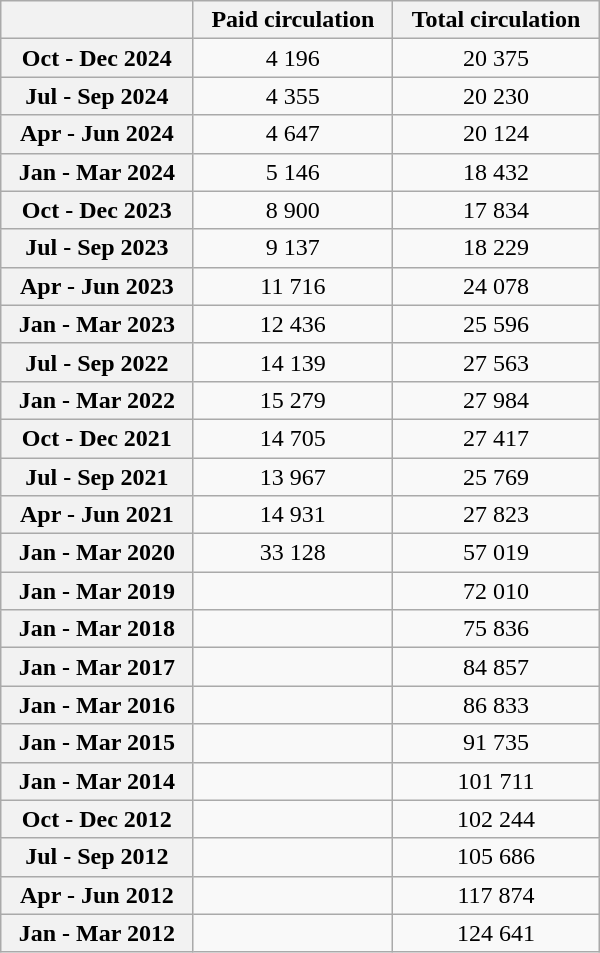<table class="wikitable sortable" style="text-align:center; width:400px; height:150px;">
<tr>
<th></th>
<th>Paid circulation</th>
<th>Total circulation</th>
</tr>
<tr>
<th scope="row">Oct - Dec 2024</th>
<td>4 196</td>
<td>20 375</td>
</tr>
<tr>
<th scope="row">Jul - Sep 2024</th>
<td>4 355</td>
<td>20 230</td>
</tr>
<tr>
<th scope="row">Apr - Jun 2024</th>
<td>4 647</td>
<td>20 124</td>
</tr>
<tr>
<th scope="row">Jan - Mar 2024</th>
<td>5 146</td>
<td>18 432</td>
</tr>
<tr>
<th scope="row">Oct - Dec 2023</th>
<td>8 900</td>
<td>17 834</td>
</tr>
<tr>
<th scope="row">Jul - Sep 2023</th>
<td>9 137</td>
<td>18 229</td>
</tr>
<tr>
<th scope="row">Apr - Jun 2023</th>
<td>11 716</td>
<td>24 078</td>
</tr>
<tr>
<th scope="row">Jan - Mar 2023</th>
<td>12 436</td>
<td>25 596</td>
</tr>
<tr>
<th scope="row">Jul - Sep 2022</th>
<td>14 139</td>
<td>27 563</td>
</tr>
<tr>
<th scope="row">Jan - Mar 2022</th>
<td>15 279</td>
<td>27 984</td>
</tr>
<tr>
<th scope="row">Oct - Dec 2021</th>
<td>14 705</td>
<td>27 417</td>
</tr>
<tr>
<th scope="row">Jul - Sep 2021</th>
<td>13 967</td>
<td>25 769</td>
</tr>
<tr>
<th scope="row">Apr - Jun 2021</th>
<td>14 931</td>
<td>27 823</td>
</tr>
<tr>
<th scope="row">Jan - Mar 2020</th>
<td>33 128</td>
<td>57 019</td>
</tr>
<tr>
<th scope="row">Jan - Mar 2019</th>
<td></td>
<td>72 010</td>
</tr>
<tr>
<th scope="row">Jan - Mar 2018</th>
<td></td>
<td>75 836</td>
</tr>
<tr>
<th scope="row">Jan - Mar 2017</th>
<td></td>
<td>84 857</td>
</tr>
<tr>
<th scope="row">Jan - Mar 2016</th>
<td></td>
<td>86 833</td>
</tr>
<tr>
<th scope="row">Jan - Mar 2015</th>
<td></td>
<td>91 735</td>
</tr>
<tr>
<th scope="row">Jan - Mar 2014</th>
<td></td>
<td>101 711</td>
</tr>
<tr>
<th scope="row">Oct - Dec 2012</th>
<td></td>
<td>102 244</td>
</tr>
<tr>
<th scope="row">Jul - Sep 2012</th>
<td></td>
<td>105 686</td>
</tr>
<tr>
<th scope="row">Apr - Jun 2012</th>
<td></td>
<td>117 874</td>
</tr>
<tr>
<th scope="row">Jan - Mar 2012</th>
<td></td>
<td>124 641</td>
</tr>
</table>
